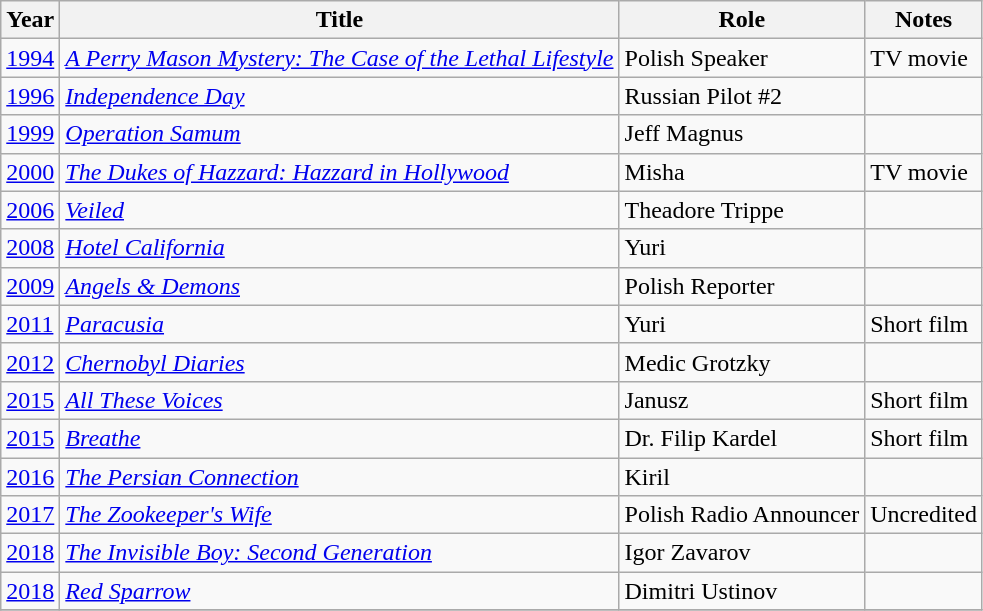<table class="wikitable">
<tr ">
<th>Year</th>
<th>Title</th>
<th>Role</th>
<th>Notes</th>
</tr>
<tr>
<td><a href='#'>1994</a></td>
<td><em><a href='#'>A Perry Mason Mystery: The Case of the Lethal Lifestyle</a></em></td>
<td>Polish Speaker</td>
<td>TV movie</td>
</tr>
<tr>
<td><a href='#'>1996</a></td>
<td><em><a href='#'>Independence Day</a></em></td>
<td>Russian Pilot #2</td>
<td></td>
</tr>
<tr>
<td><a href='#'>1999</a></td>
<td><em><a href='#'>Operation Samum</a></em></td>
<td>Jeff Magnus</td>
<td></td>
</tr>
<tr>
<td><a href='#'>2000</a></td>
<td><em><a href='#'>The Dukes of Hazzard: Hazzard in Hollywood</a></em></td>
<td>Misha</td>
<td>TV movie</td>
</tr>
<tr>
<td><a href='#'>2006</a></td>
<td><em><a href='#'>Veiled</a></em></td>
<td>Theadore Trippe</td>
<td></td>
</tr>
<tr>
<td><a href='#'>2008</a></td>
<td><em><a href='#'>Hotel California</a></em></td>
<td>Yuri</td>
<td></td>
</tr>
<tr>
<td><a href='#'>2009</a></td>
<td><em><a href='#'>Angels & Demons</a></em></td>
<td>Polish Reporter</td>
<td></td>
</tr>
<tr>
<td><a href='#'>2011</a></td>
<td><em><a href='#'>Paracusia</a></em></td>
<td>Yuri</td>
<td>Short film</td>
</tr>
<tr>
<td><a href='#'>2012</a></td>
<td><em><a href='#'>Chernobyl Diaries</a></em></td>
<td>Medic Grotzky</td>
<td></td>
</tr>
<tr>
<td><a href='#'>2015</a></td>
<td><em><a href='#'>All These Voices</a></em></td>
<td>Janusz</td>
<td>Short film</td>
</tr>
<tr>
<td><a href='#'>2015</a></td>
<td><em><a href='#'>Breathe</a></em></td>
<td>Dr. Filip Kardel</td>
<td>Short film</td>
</tr>
<tr>
<td><a href='#'>2016</a></td>
<td><em><a href='#'>The Persian Connection</a></em></td>
<td>Kiril</td>
<td></td>
</tr>
<tr>
<td><a href='#'>2017</a></td>
<td><em><a href='#'>The Zookeeper's Wife</a></em></td>
<td>Polish Radio Announcer</td>
<td>Uncredited</td>
</tr>
<tr>
<td><a href='#'>2018</a></td>
<td><em><a href='#'>The Invisible Boy: Second Generation </a></em></td>
<td>Igor Zavarov</td>
<td></td>
</tr>
<tr>
<td><a href='#'>2018</a></td>
<td><em><a href='#'>Red Sparrow</a></em></td>
<td>Dimitri Ustinov</td>
<td></td>
</tr>
<tr>
</tr>
</table>
